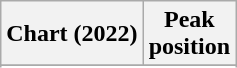<table class="wikitable sortable plainrowheaders" style="text-align:center">
<tr>
<th scope="col">Chart (2022)</th>
<th scope="col">Peak<br>position</th>
</tr>
<tr>
</tr>
<tr>
</tr>
<tr>
</tr>
</table>
